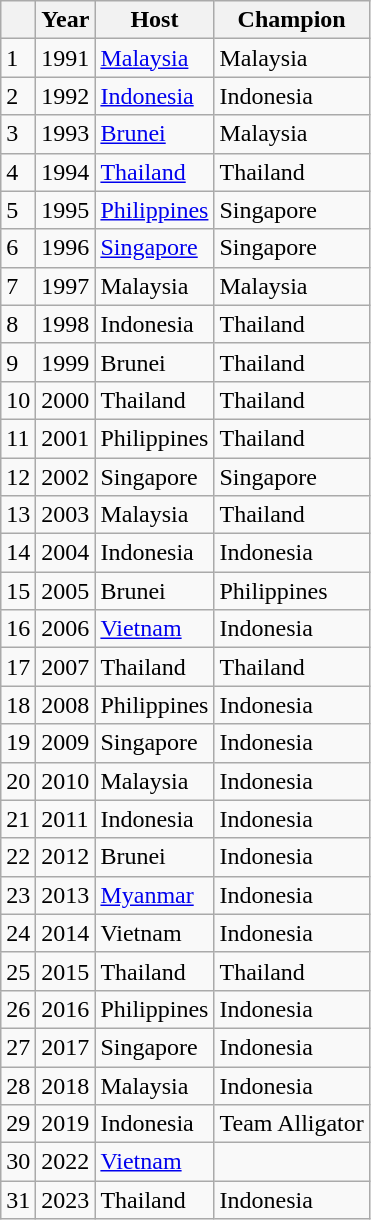<table class="wikitable sortable">
<tr>
<th></th>
<th>Year</th>
<th>Host</th>
<th>Champion</th>
</tr>
<tr>
<td>1</td>
<td>1991</td>
<td> <a href='#'>Malaysia</a></td>
<td> Malaysia</td>
</tr>
<tr>
<td>2</td>
<td>1992</td>
<td> <a href='#'>Indonesia</a></td>
<td> Indonesia</td>
</tr>
<tr>
<td>3</td>
<td>1993</td>
<td> <a href='#'>Brunei</a></td>
<td> Malaysia</td>
</tr>
<tr>
<td>4</td>
<td>1994</td>
<td> <a href='#'>Thailand</a></td>
<td> Thailand</td>
</tr>
<tr>
<td>5</td>
<td>1995</td>
<td> <a href='#'>Philippines</a></td>
<td> Singapore</td>
</tr>
<tr>
<td>6</td>
<td>1996</td>
<td> <a href='#'>Singapore</a></td>
<td> Singapore</td>
</tr>
<tr>
<td>7</td>
<td>1997</td>
<td> Malaysia</td>
<td> Malaysia</td>
</tr>
<tr>
<td>8</td>
<td>1998</td>
<td> Indonesia</td>
<td> Thailand</td>
</tr>
<tr>
<td>9</td>
<td>1999</td>
<td> Brunei</td>
<td> Thailand</td>
</tr>
<tr>
<td>10</td>
<td>2000</td>
<td> Thailand</td>
<td> Thailand</td>
</tr>
<tr>
<td>11</td>
<td>2001</td>
<td> Philippines</td>
<td> Thailand</td>
</tr>
<tr>
<td>12</td>
<td>2002</td>
<td> Singapore</td>
<td> Singapore</td>
</tr>
<tr>
<td>13</td>
<td>2003</td>
<td> Malaysia</td>
<td> Thailand</td>
</tr>
<tr>
<td>14</td>
<td>2004</td>
<td> Indonesia</td>
<td> Indonesia</td>
</tr>
<tr>
<td>15</td>
<td>2005</td>
<td> Brunei</td>
<td> Philippines</td>
</tr>
<tr>
<td>16</td>
<td>2006</td>
<td> <a href='#'>Vietnam</a></td>
<td> Indonesia</td>
</tr>
<tr>
<td>17</td>
<td>2007</td>
<td> Thailand</td>
<td> Thailand</td>
</tr>
<tr>
<td>18</td>
<td>2008</td>
<td> Philippines</td>
<td> Indonesia</td>
</tr>
<tr>
<td>19</td>
<td>2009</td>
<td> Singapore</td>
<td> Indonesia</td>
</tr>
<tr>
<td>20</td>
<td>2010</td>
<td> Malaysia</td>
<td> Indonesia</td>
</tr>
<tr>
<td>21</td>
<td>2011</td>
<td> Indonesia</td>
<td> Indonesia</td>
</tr>
<tr>
<td>22</td>
<td>2012</td>
<td> Brunei</td>
<td> Indonesia</td>
</tr>
<tr>
<td>23</td>
<td>2013</td>
<td> <a href='#'>Myanmar</a></td>
<td> Indonesia</td>
</tr>
<tr>
<td>24</td>
<td>2014</td>
<td> Vietnam</td>
<td> Indonesia</td>
</tr>
<tr>
<td>25</td>
<td>2015</td>
<td> Thailand</td>
<td> Thailand</td>
</tr>
<tr>
<td>26</td>
<td>2016</td>
<td> Philippines</td>
<td> Indonesia</td>
</tr>
<tr>
<td>27</td>
<td>2017</td>
<td> Singapore</td>
<td> Indonesia</td>
</tr>
<tr>
<td>28</td>
<td>2018</td>
<td> Malaysia</td>
<td> Indonesia</td>
</tr>
<tr>
<td>29</td>
<td>2019</td>
<td> Indonesia</td>
<td>Team Alligator</td>
</tr>
<tr>
<td>30</td>
<td>2022</td>
<td> <a href='#'>Vietnam</a></td>
<td></td>
</tr>
<tr>
<td>31</td>
<td>2023</td>
<td> Thailand</td>
<td> Indonesia</td>
</tr>
</table>
